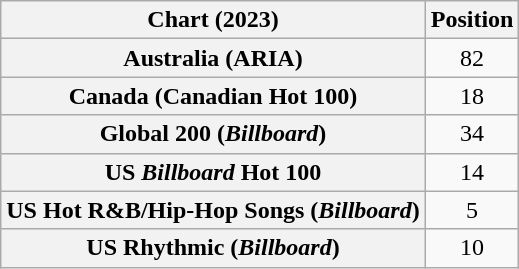<table class="wikitable sortable plainrowheaders" style="text-align:center">
<tr>
<th scope="col">Chart (2023)</th>
<th scope="col">Position</th>
</tr>
<tr>
<th scope="row">Australia (ARIA)</th>
<td>82</td>
</tr>
<tr>
<th scope="row">Canada (Canadian Hot 100)</th>
<td>18</td>
</tr>
<tr>
<th scope="row">Global 200 (<em>Billboard</em>)</th>
<td>34</td>
</tr>
<tr>
<th scope="row">US <em>Billboard</em> Hot 100</th>
<td>14</td>
</tr>
<tr>
<th scope="row">US Hot R&B/Hip-Hop Songs (<em>Billboard</em>)</th>
<td>5</td>
</tr>
<tr>
<th scope="row">US Rhythmic (<em>Billboard</em>)</th>
<td>10</td>
</tr>
</table>
